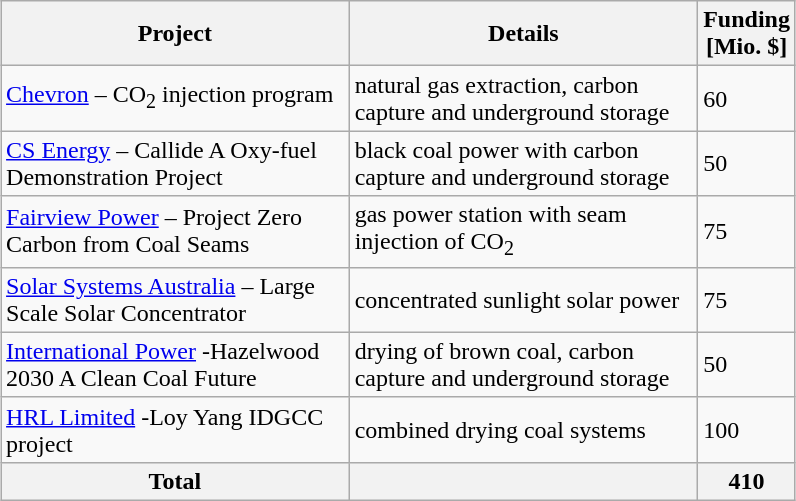<table class="wikitable" style="margin:auto;">
<tr>
<th style="width:225px;">Project</th>
<th style="width:225px;">Details</th>
<th width="50">Funding [Mio. $]</th>
</tr>
<tr>
<td><a href='#'>Chevron</a> – CO<sub>2</sub> injection program</td>
<td>natural gas extraction, carbon capture and underground storage</td>
<td>60</td>
</tr>
<tr>
<td><a href='#'>CS Energy</a> – Callide A Oxy-fuel Demonstration Project</td>
<td>black coal power with carbon capture and underground storage</td>
<td>50</td>
</tr>
<tr>
<td><a href='#'>Fairview Power</a> – Project Zero Carbon from Coal Seams</td>
<td>gas power station with seam injection of CO<sub>2</sub></td>
<td>75</td>
</tr>
<tr>
<td><a href='#'>Solar Systems Australia</a> – Large Scale Solar Concentrator</td>
<td>concentrated sunlight solar power</td>
<td>75</td>
</tr>
<tr>
<td><a href='#'>International Power</a> -Hazelwood 2030 A Clean Coal Future</td>
<td>drying of brown coal, carbon capture and underground storage</td>
<td>50</td>
</tr>
<tr>
<td><a href='#'>HRL Limited</a> -Loy Yang IDGCC project</td>
<td>combined drying coal systems</td>
<td>100</td>
</tr>
<tr>
<th>Total</th>
<th></th>
<th>410</th>
</tr>
</table>
